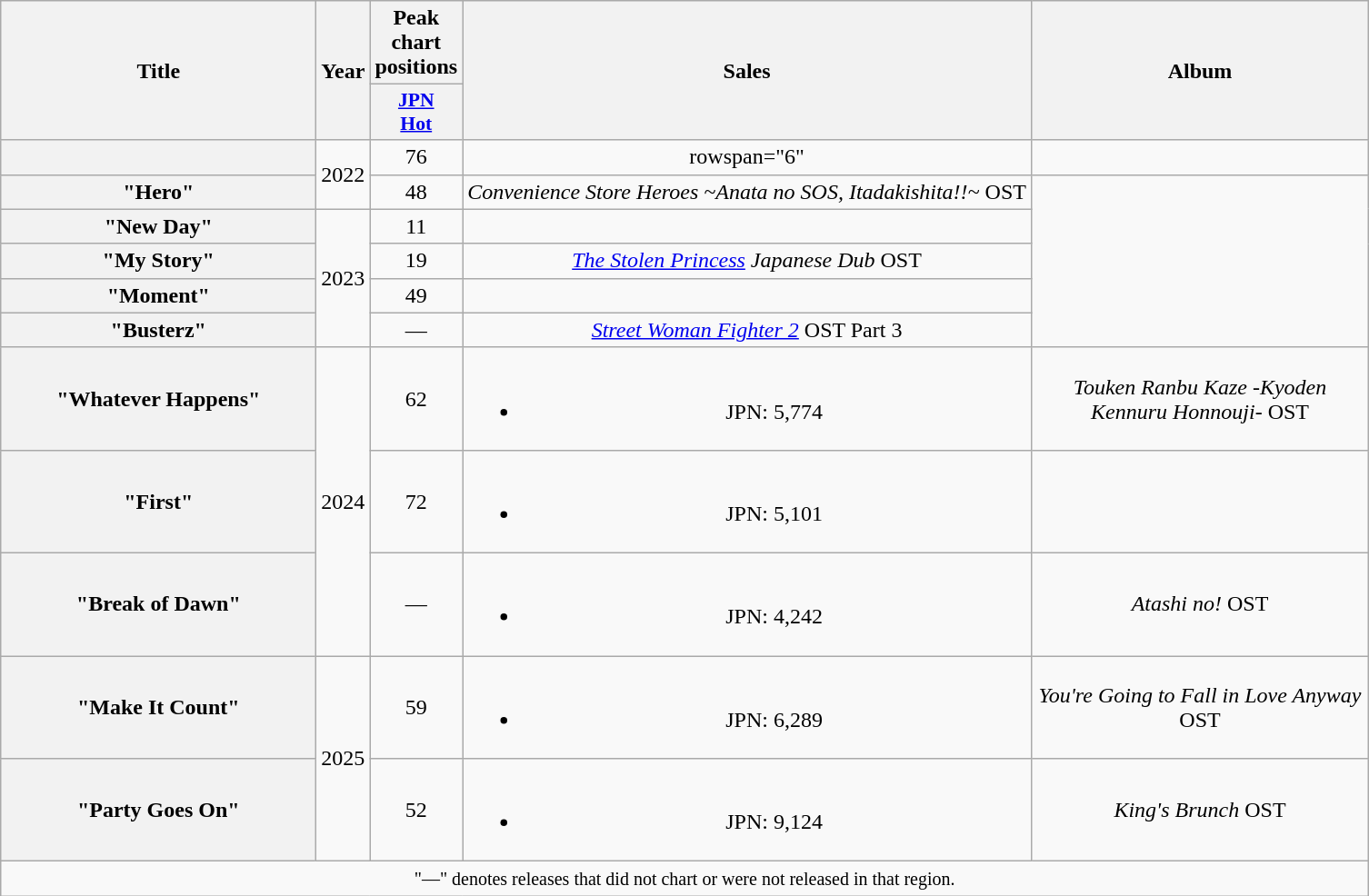<table class="wikitable plainrowheaders" style="text-align:center;">
<tr>
<th rowspan="2" scope="col" style="width:14em;">Title</th>
<th rowspan="2" scope="col" style="width:2em;">Year</th>
<th scope="col">Peak chart positions</th>
<th rowspan="2" scope="col">Sales</th>
<th rowspan="2" scope="col" style="width:15em;">Album</th>
</tr>
<tr>
<th scope="col" style="width:2.5em;font-size:90%;"><a href='#'>JPN<br>Hot</a><br></th>
</tr>
<tr>
<th scope="row"></th>
<td rowspan="2">2022</td>
<td>76</td>
<td>rowspan="6" </td>
<td></td>
</tr>
<tr>
<th scope="row">"Hero"</th>
<td>48</td>
<td><em>Convenience Store Heroes ~Anata no SOS, Itadakishita!!~</em> OST</td>
</tr>
<tr>
<th scope="row">"New Day"</th>
<td rowspan="4">2023</td>
<td>11</td>
<td></td>
</tr>
<tr>
<th scope="row">"My Story"</th>
<td>19</td>
<td><em><a href='#'>The Stolen Princess</a> Japanese Dub</em> OST</td>
</tr>
<tr>
<th scope="row">"Moment"</th>
<td>49</td>
<td></td>
</tr>
<tr>
<th scope="row">"Busterz"</th>
<td>—</td>
<td><em><a href='#'>Street Woman Fighter 2</a></em> OST Part 3</td>
</tr>
<tr>
<th scope="row">"Whatever Happens"</th>
<td rowspan="3">2024</td>
<td>62</td>
<td><br><ul><li>JPN: 5,774 </li></ul></td>
<td><em>Touken Ranbu Kaze -Kyoden Kennuru Honnouji-</em> OST</td>
</tr>
<tr>
<th scope="row">"First"</th>
<td>72</td>
<td><br><ul><li>JPN: 5,101 </li></ul></td>
<td></td>
</tr>
<tr>
<th scope="row">"Break of Dawn"</th>
<td>—</td>
<td><br><ul><li>JPN: 4,242 </li></ul></td>
<td><em>Atashi no!</em> OST</td>
</tr>
<tr>
<th scope="row">"Make It Count"</th>
<td rowspan="2">2025</td>
<td>59</td>
<td><br><ul><li>JPN: 6,289 </li></ul></td>
<td><em>You're Going to Fall in Love Anyway</em> OST</td>
</tr>
<tr>
<th scope="row">"Party Goes On"</th>
<td>52</td>
<td><br><ul><li>JPN: 9,124 </li></ul></td>
<td><em>King's Brunch</em> OST</td>
</tr>
<tr>
<td colspan="5"><small>"—" denotes releases that did not chart or were not released in that region.</small></td>
</tr>
</table>
